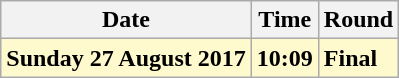<table class="wikitable">
<tr>
<th>Date</th>
<th>Time</th>
<th>Round</th>
</tr>
<tr>
<td style=background:lemonchiffon><strong>Sunday 27 August 2017</strong></td>
<td style=background:lemonchiffon><strong>10:09</strong></td>
<td style=background:lemonchiffon><strong>Final</strong></td>
</tr>
</table>
